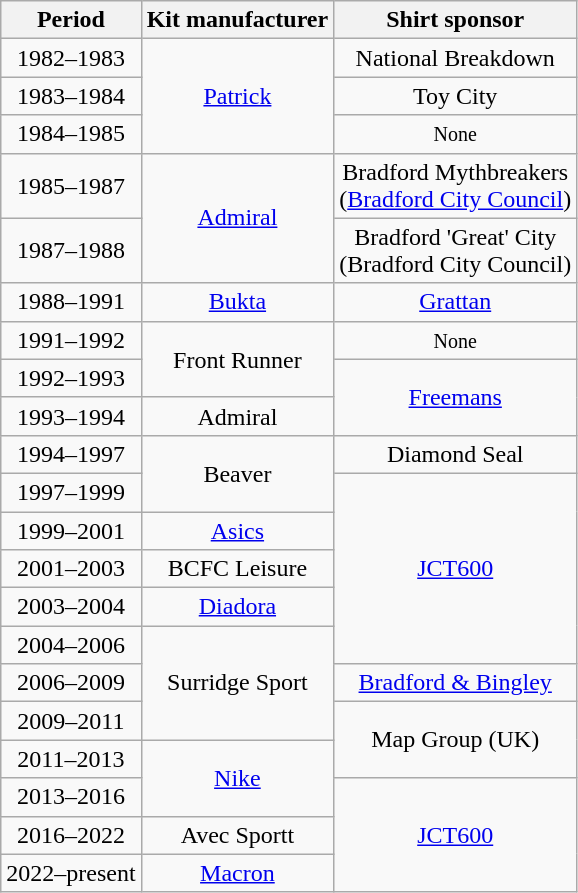<table class="wikitable" style="text-align:center;margin-left:1em">
<tr>
<th>Period</th>
<th>Kit manufacturer</th>
<th>Shirt sponsor</th>
</tr>
<tr>
<td>1982–1983</td>
<td rowspan=3><a href='#'>Patrick</a></td>
<td>National Breakdown</td>
</tr>
<tr>
<td>1983–1984</td>
<td>Toy City</td>
</tr>
<tr>
<td>1984–1985</td>
<td><small>None</small></td>
</tr>
<tr>
<td>1985–1987</td>
<td rowspan=2><a href='#'>Admiral</a></td>
<td>Bradford Mythbreakers<br>(<a href='#'>Bradford City Council</a>)</td>
</tr>
<tr>
<td>1987–1988</td>
<td>Bradford 'Great' City<br>(Bradford City Council)</td>
</tr>
<tr>
<td>1988–1991</td>
<td><a href='#'>Bukta</a></td>
<td><a href='#'>Grattan</a></td>
</tr>
<tr>
<td>1991–1992</td>
<td rowspan=2>Front Runner</td>
<td><small>None</small></td>
</tr>
<tr>
<td>1992–1993</td>
<td rowspan=2><a href='#'>Freemans</a></td>
</tr>
<tr>
<td>1993–1994</td>
<td>Admiral</td>
</tr>
<tr>
<td>1994–1997</td>
<td rowspan=2>Beaver</td>
<td>Diamond Seal</td>
</tr>
<tr>
<td>1997–1999</td>
<td rowspan=5><a href='#'>JCT600</a></td>
</tr>
<tr>
<td>1999–2001</td>
<td><a href='#'>Asics</a></td>
</tr>
<tr>
<td>2001–2003</td>
<td>BCFC Leisure</td>
</tr>
<tr>
<td>2003–2004</td>
<td><a href='#'>Diadora</a></td>
</tr>
<tr>
<td>2004–2006</td>
<td rowspan=3>Surridge Sport</td>
</tr>
<tr>
<td>2006–2009</td>
<td><a href='#'>Bradford & Bingley</a></td>
</tr>
<tr>
<td>2009–2011</td>
<td rowspan=2>Map Group (UK)</td>
</tr>
<tr>
<td>2011–2013</td>
<td rowspan=2><a href='#'>Nike</a></td>
</tr>
<tr>
<td>2013–2016</td>
<td rowspan="3"><a href='#'>JCT600</a></td>
</tr>
<tr>
<td>2016–2022</td>
<td>Avec Sportt</td>
</tr>
<tr>
<td>2022–present</td>
<td><a href='#'>Macron</a></td>
</tr>
</table>
